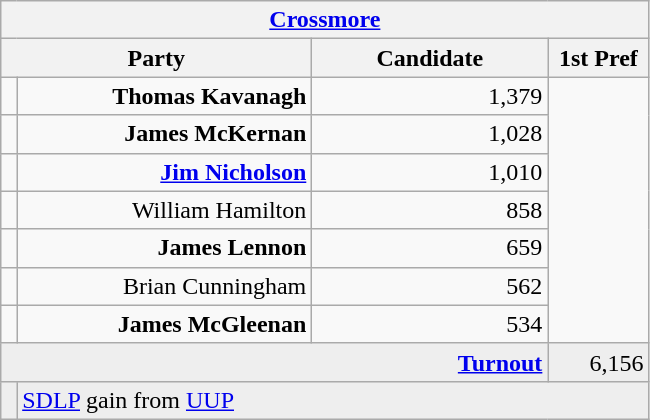<table class="wikitable">
<tr>
<th colspan="4" align="center"><a href='#'>Crossmore</a></th>
</tr>
<tr>
<th colspan="2" align="center" width=200>Party</th>
<th width=150>Candidate</th>
<th width=60>1st Pref</th>
</tr>
<tr>
<td></td>
<td align="right"><strong>Thomas Kavanagh</strong></td>
<td align="right">1,379</td>
</tr>
<tr>
<td></td>
<td align="right"><strong>James McKernan</strong></td>
<td align="right">1,028</td>
</tr>
<tr>
<td></td>
<td align="right"><strong><a href='#'>Jim Nicholson</a></strong></td>
<td align="right">1,010</td>
</tr>
<tr>
<td></td>
<td align="right">William Hamilton</td>
<td align="right">858</td>
</tr>
<tr>
<td></td>
<td align="right"><strong>James Lennon</strong></td>
<td align="right">659</td>
</tr>
<tr>
<td></td>
<td align="right">Brian Cunningham</td>
<td align="right">562</td>
</tr>
<tr>
<td></td>
<td align="right"><strong>James McGleenan</strong></td>
<td align="right">534</td>
</tr>
<tr bgcolor="EEEEEE">
<td colspan=3 align="right"><strong><a href='#'>Turnout</a></strong></td>
<td align="right">6,156</td>
</tr>
<tr bgcolor="EEEEEE">
<td bgcolor=></td>
<td colspan=3 bgcolor="EEEEEE"><a href='#'>SDLP</a> gain from <a href='#'>UUP</a></td>
</tr>
</table>
